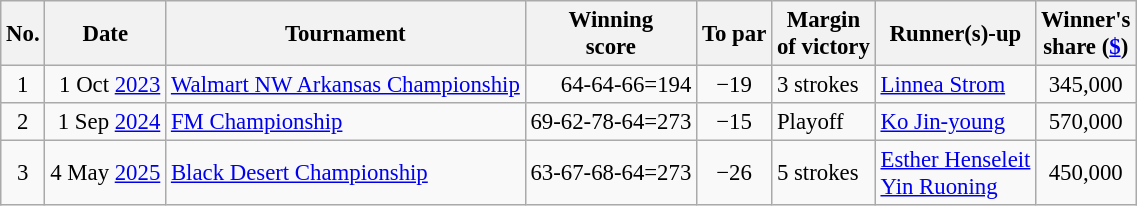<table class="wikitable" style="font-size:95%;">
<tr>
<th>No.</th>
<th>Date</th>
<th>Tournament</th>
<th>Winning<br>score</th>
<th>To par</th>
<th>Margin<br>of victory</th>
<th>Runner(s)-up</th>
<th>Winner's<br>share (<a href='#'>$</a>)</th>
</tr>
<tr>
<td align=center>1</td>
<td align=right>1 Oct <a href='#'>2023</a></td>
<td><a href='#'>Walmart NW Arkansas Championship</a></td>
<td align=right>64-64-66=194</td>
<td align=center>−19</td>
<td>3 strokes</td>
<td> <a href='#'>Linnea Strom</a></td>
<td align=center>345,000</td>
</tr>
<tr>
<td align=center>2</td>
<td align=right>1 Sep <a href='#'>2024</a></td>
<td><a href='#'>FM Championship</a></td>
<td align=right>69-62-78-64=273</td>
<td align=center>−15</td>
<td>Playoff</td>
<td> <a href='#'>Ko Jin-young</a></td>
<td align=center>570,000</td>
</tr>
<tr>
<td align=center>3</td>
<td align=right>4 May <a href='#'>2025</a></td>
<td><a href='#'>Black Desert Championship</a></td>
<td align=right>63-67-68-64=273</td>
<td align=center>−26</td>
<td>5 strokes</td>
<td> <a href='#'>Esther Henseleit</a><br>  <a href='#'>Yin Ruoning</a></td>
<td align=center>450,000</td>
</tr>
</table>
